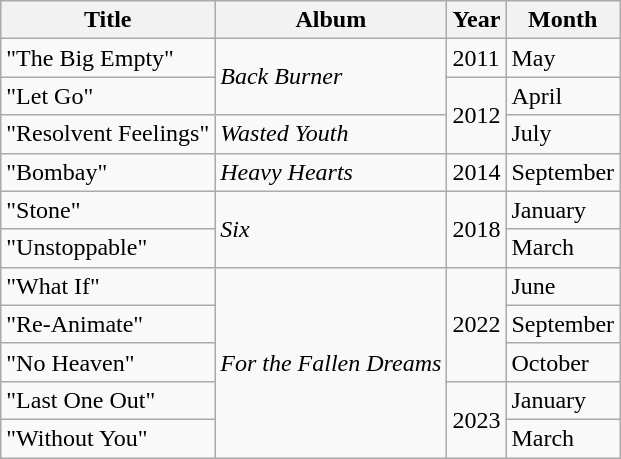<table class="wikitable">
<tr>
<th>Title</th>
<th>Album</th>
<th>Year</th>
<th>Month</th>
</tr>
<tr>
<td>"The Big Empty"</td>
<td rowspan="2"><em>Back Burner</em></td>
<td>2011</td>
<td>May</td>
</tr>
<tr>
<td>"Let Go"</td>
<td rowspan="2">2012</td>
<td>April</td>
</tr>
<tr>
<td>"Resolvent Feelings"</td>
<td><em>Wasted Youth</em></td>
<td>July</td>
</tr>
<tr>
<td>"Bombay"</td>
<td><em>Heavy Hearts</em></td>
<td>2014</td>
<td>September</td>
</tr>
<tr>
<td>"Stone"</td>
<td rowspan="2"><em>Six</em></td>
<td rowspan="2">2018</td>
<td>January</td>
</tr>
<tr>
<td>"Unstoppable"</td>
<td>March</td>
</tr>
<tr>
<td>"What If"</td>
<td rowspan="5"><em>For the Fallen Dreams</em></td>
<td rowspan="3">2022</td>
<td>June</td>
</tr>
<tr>
<td>"Re-Animate"</td>
<td>September</td>
</tr>
<tr>
<td>"No Heaven"</td>
<td>October</td>
</tr>
<tr>
<td>"Last One Out"</td>
<td rowspan="2">2023</td>
<td>January</td>
</tr>
<tr>
<td>"Without You"</td>
<td>March</td>
</tr>
</table>
